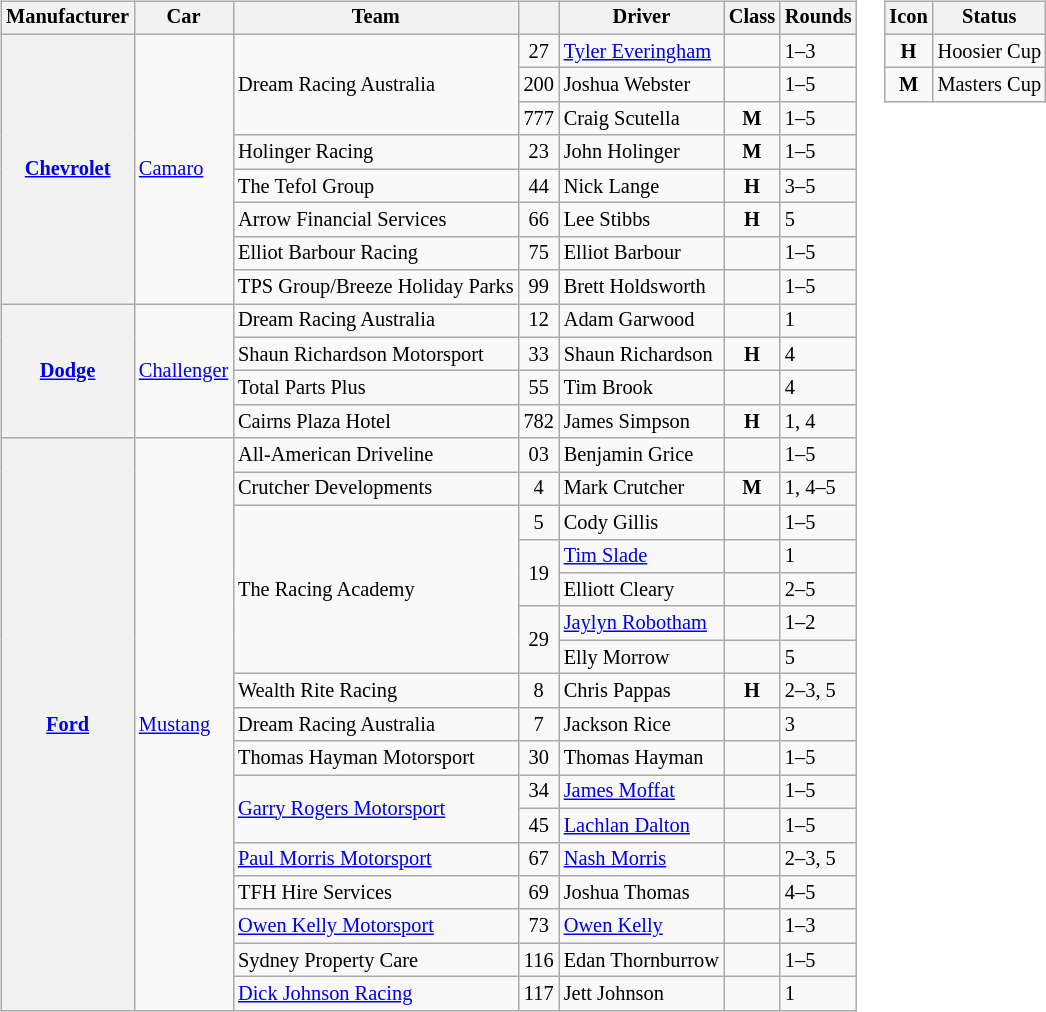<table>
<tr>
<td><br><table class="wikitable" style="font-size: 85%;">
<tr>
<th>Manufacturer</th>
<th>Car</th>
<th>Team</th>
<th></th>
<th>Driver</th>
<th>Class</th>
<th>Rounds</th>
</tr>
<tr>
<th rowspan=8><a href='#'>Chevrolet</a></th>
<td rowspan=8><a href='#'>Camaro</a></td>
<td rowspan=3>Dream Racing Australia</td>
<td align=center>27</td>
<td> <a href='#'>Tyler Everingham</a></td>
<td align=center></td>
<td>1–3</td>
</tr>
<tr>
<td align=center>200</td>
<td> Joshua Webster</td>
<td align=center></td>
<td>1–5</td>
</tr>
<tr>
<td align=center>777</td>
<td> Craig Scutella</td>
<td align=center><strong><span>M</span></strong></td>
<td>1–5</td>
</tr>
<tr>
<td>Holinger Racing</td>
<td align=center>23</td>
<td> John Holinger</td>
<td align=center><strong><span>M</span></strong></td>
<td>1–5</td>
</tr>
<tr>
<td>The Tefol Group</td>
<td align=center>44</td>
<td> Nick Lange</td>
<td align=center><strong><span>H</span></strong></td>
<td>3–5</td>
</tr>
<tr>
<td>Arrow Financial Services</td>
<td align=center>66</td>
<td> Lee Stibbs</td>
<td align=center><strong><span>H</span></strong></td>
<td>5</td>
</tr>
<tr>
<td>Elliot Barbour Racing</td>
<td align=center>75</td>
<td> Elliot Barbour</td>
<td align=center></td>
<td>1–5</td>
</tr>
<tr>
<td>TPS Group/Breeze Holiday Parks</td>
<td align=center>99</td>
<td> Brett Holdsworth</td>
<td align=center></td>
<td>1–5</td>
</tr>
<tr>
<th rowspan=4><a href='#'>Dodge</a></th>
<td rowspan=4><a href='#'>Challenger</a></td>
<td>Dream Racing Australia</td>
<td align=center>12</td>
<td> Adam Garwood</td>
<td align=center></td>
<td>1</td>
</tr>
<tr>
<td>Shaun Richardson Motorsport</td>
<td align=center>33</td>
<td> Shaun Richardson</td>
<td align=center><strong><span>H</span></strong></td>
<td>4</td>
</tr>
<tr>
<td>Total Parts Plus</td>
<td align=center>55</td>
<td> Tim Brook</td>
<td align=center></td>
<td>4</td>
</tr>
<tr>
<td>Cairns Plaza Hotel</td>
<td align=center>782</td>
<td> James Simpson</td>
<td align=center><strong><span>H</span></strong></td>
<td>1, 4</td>
</tr>
<tr>
<th rowspan=17><a href='#'>Ford</a></th>
<td rowspan=17><a href='#'>Mustang</a></td>
<td>All-American Driveline</td>
<td align=center>03</td>
<td> Benjamin Grice</td>
<td align=center></td>
<td>1–5</td>
</tr>
<tr>
<td>Crutcher Developments</td>
<td align=center>4</td>
<td> Mark Crutcher</td>
<td align=center><strong><span>M</span></strong></td>
<td>1, 4–5</td>
</tr>
<tr>
<td rowspan=5>The Racing Academy</td>
<td align=center>5</td>
<td> Cody Gillis</td>
<td align=center></td>
<td>1–5</td>
</tr>
<tr>
<td align=center rowspan=2>19</td>
<td> <a href='#'>Tim Slade</a></td>
<td align=center></td>
<td>1</td>
</tr>
<tr>
<td> Elliott Cleary</td>
<td align=center></td>
<td>2–5</td>
</tr>
<tr>
<td align=center rowspan=2>29</td>
<td> <a href='#'>Jaylyn Robotham</a></td>
<td align=center></td>
<td>1–2</td>
</tr>
<tr>
<td> Elly Morrow</td>
<td align=center></td>
<td>5</td>
</tr>
<tr>
<td>Wealth Rite Racing</td>
<td align=center>8</td>
<td> Chris Pappas</td>
<td align=center><strong><span>H</span></strong></td>
<td>2–3, 5</td>
</tr>
<tr>
<td>Dream Racing Australia</td>
<td align=center>7</td>
<td> Jackson Rice</td>
<td align=center></td>
<td>3</td>
</tr>
<tr>
<td>Thomas Hayman Motorsport</td>
<td align=center>30</td>
<td> Thomas Hayman</td>
<td align=center></td>
<td>1–5</td>
</tr>
<tr>
<td rowspan=2><a href='#'>Garry Rogers Motorsport</a></td>
<td align=center>34</td>
<td> <a href='#'>James Moffat</a></td>
<td align=center></td>
<td>1–5</td>
</tr>
<tr>
<td align=center>45</td>
<td> <a href='#'>Lachlan Dalton</a></td>
<td align=center></td>
<td>1–5</td>
</tr>
<tr>
<td><a href='#'>Paul Morris Motorsport</a></td>
<td align=center>67</td>
<td> <a href='#'>Nash Morris</a></td>
<td align=center></td>
<td>2–3, 5</td>
</tr>
<tr>
<td>TFH Hire Services</td>
<td align=center>69</td>
<td> Joshua Thomas</td>
<td align=center></td>
<td>4–5</td>
</tr>
<tr>
<td><a href='#'>Owen Kelly Motorsport</a></td>
<td align=center>73</td>
<td> <a href='#'>Owen Kelly</a></td>
<td align=center></td>
<td>1–3</td>
</tr>
<tr>
<td>Sydney Property Care</td>
<td align=center>116</td>
<td> Edan Thornburrow</td>
<td align=center></td>
<td>1–5</td>
</tr>
<tr>
<td><a href='#'>Dick Johnson Racing</a></td>
<td align=center>117</td>
<td> Jett Johnson</td>
<td align=center></td>
<td>1</td>
</tr>
</table>
</td>
<td valign="top"><br><table class="wikitable" style="font-size: 85%;">
<tr>
<th>Icon</th>
<th>Status</th>
</tr>
<tr>
<td align="center"><strong><span>H</span></strong></td>
<td>Hoosier Cup</td>
</tr>
<tr>
<td align="center"><strong><span>M</span></strong></td>
<td>Masters Cup</td>
</tr>
</table>
</td>
</tr>
</table>
